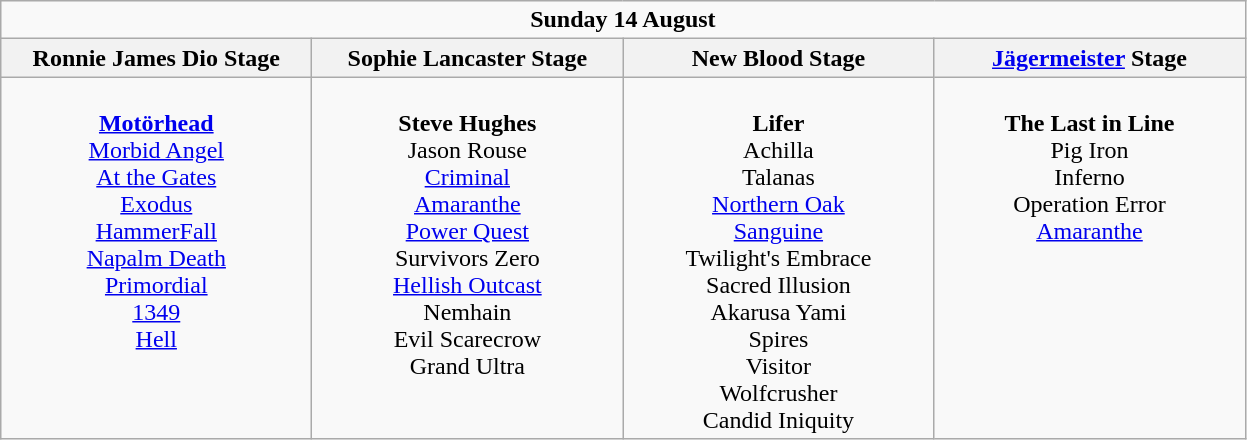<table class="wikitable">
<tr>
<td colspan="4" align="center"><strong>Sunday 14 August</strong></td>
</tr>
<tr>
<th>Ronnie James Dio Stage</th>
<th>Sophie Lancaster Stage</th>
<th>New Blood Stage</th>
<th><a href='#'>Jägermeister</a> Stage</th>
</tr>
<tr>
<td valign="top" align="center" width=200><br><strong><a href='#'>Motörhead</a></strong><br>
<a href='#'>Morbid Angel</a><br>
<a href='#'>At the Gates</a><br>
<a href='#'>Exodus</a><br>
<a href='#'>HammerFall</a><br>
<a href='#'>Napalm Death</a><br>
<a href='#'>Primordial</a><br>
<a href='#'>1349</a><br>
<a href='#'>Hell</a><br></td>
<td valign="top" align="center" width=200><br><strong>Steve Hughes</strong><br>
Jason Rouse<br>
<a href='#'>Criminal</a><br>
<a href='#'>Amaranthe</a><br>
<a href='#'>Power Quest</a><br>
Survivors Zero<br>
<a href='#'>Hellish Outcast</a><br>
Nemhain<br>
Evil Scarecrow<br>
Grand Ultra<br></td>
<td valign="top" align="center" width=200><br><strong>Lifer</strong><br>
Achilla<br>
Talanas<br>
<a href='#'>Northern Oak</a><br>
<a href='#'>Sanguine</a><br>
Twilight's Embrace<br>
Sacred Illusion<br>
Akarusa Yami<br>
Spires<br>
Visitor<br>
Wolfcrusher<br>
Candid Iniquity<br></td>
<td valign="top" align="center" width=200><br><strong>The Last in Line</strong><br>
Pig Iron<br>
Inferno<br>
Operation Error<br>
<a href='#'>Amaranthe</a><br></td>
</tr>
</table>
